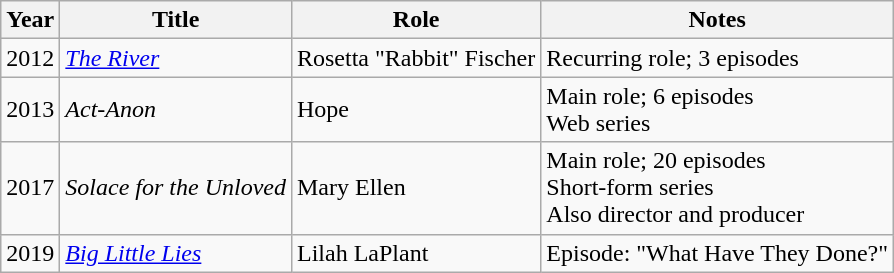<table class="wikitable sortable">
<tr>
<th>Year</th>
<th>Title</th>
<th>Role</th>
<th class="unsortable">Notes</th>
</tr>
<tr>
<td>2012</td>
<td><em><a href='#'>The River</a></em></td>
<td>Rosetta "Rabbit" Fischer</td>
<td>Recurring role; 3 episodes</td>
</tr>
<tr>
<td>2013</td>
<td><em>Act-Anon</em></td>
<td>Hope</td>
<td>Main role; 6 episodes<br>Web series</td>
</tr>
<tr>
<td>2017</td>
<td><em>Solace for the Unloved</em></td>
<td>Mary Ellen</td>
<td>Main role; 20 episodes<br>Short-form series<br>Also director and producer</td>
</tr>
<tr>
<td>2019</td>
<td><em><a href='#'>Big Little Lies</a></em></td>
<td>Lilah LaPlant</td>
<td>Episode: "What Have They Done?"</td>
</tr>
</table>
